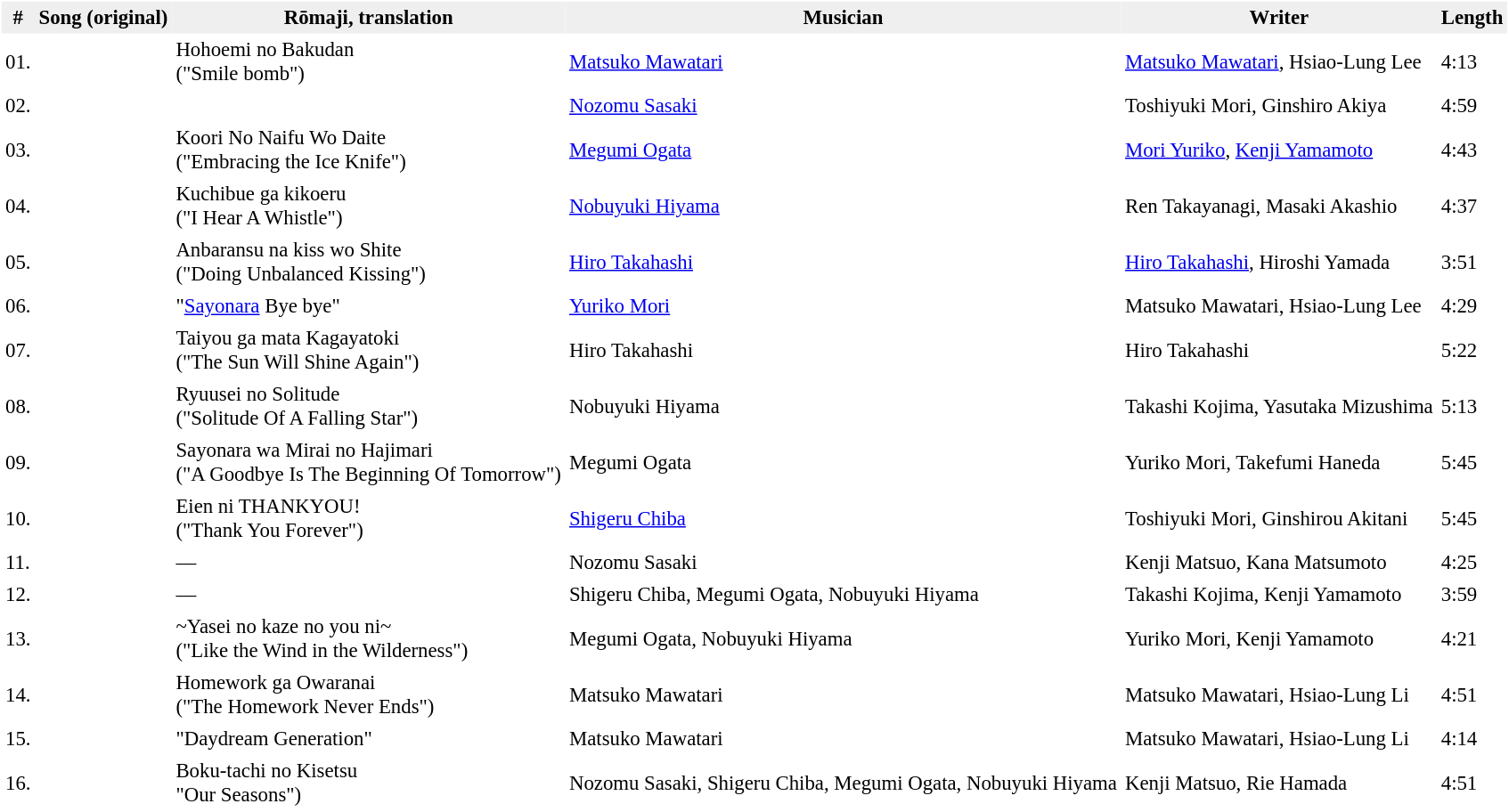<table bgcolor="white" cellpadding="3" cellspacing="0" border="0" style="font-size: 95%; border: white solid 1px; border-collapse: collapse;">
<tr bgcolor="#EFEFEF">
<th>#</th>
<th>Song (original)</th>
<th>Rōmaji, translation</th>
<th>Musician</th>
<th>Writer</th>
<th>Length</th>
</tr>
<tr style="font-family:Times New Roman,sans-serif">
<td height=15>01.</td>
<td height=15></td>
<td height=15>Hohoemi no Bakudan<br> ("Smile bomb")</td>
<td height=15><a href='#'>Matsuko Mawatari</a></td>
<td height=15><a href='#'>Matsuko Mawatari</a>, Hsiao-Lung Lee</td>
<td height=15>4:13</td>
</tr>
<tr style="font-family:Times New Roman,sans-serif">
<td height=15>02.</td>
<td height=15></td>
<td height=15></td>
<td height=15><a href='#'>Nozomu Sasaki</a></td>
<td height=15>Toshiyuki Mori, Ginshiro Akiya</td>
<td height=15>4:59</td>
</tr>
<tr style="font-family:Times New Roman,sans-serif">
<td height=15>03.</td>
<td height=15></td>
<td height=15>Koori No Naifu Wo Daite<br>("Embracing the Ice Knife")</td>
<td height=15><a href='#'>Megumi Ogata</a></td>
<td height=15><a href='#'>Mori Yuriko</a>, <a href='#'>Kenji Yamamoto</a></td>
<td height=15>4:43</td>
</tr>
<tr style="font-family:Times New Roman,sans-serif">
<td height=15>04.</td>
<td height=15></td>
<td height=15>Kuchibue ga kikoeru<br> ("I Hear A Whistle")</td>
<td height=15><a href='#'>Nobuyuki Hiyama</a></td>
<td height=15>Ren Takayanagi, Masaki Akashio</td>
<td height=15>4:37</td>
</tr>
<tr style="font-family:Times New Roman,sans-serif">
<td height=15>05.</td>
<td height=15></td>
<td height=15>Anbaransu na kiss wo Shite<br> ("Doing Unbalanced Kissing")</td>
<td height=15><a href='#'>Hiro Takahashi</a></td>
<td height=15><a href='#'>Hiro Takahashi</a>, Hiroshi Yamada</td>
<td height=15>3:51</td>
</tr>
<tr style="font-family:Times New Roman,sans-serif">
<td height=15>06.</td>
<td height=15></td>
<td height=15>"<a href='#'>Sayonara</a> Bye bye"</td>
<td height=15><a href='#'>Yuriko Mori</a></td>
<td height=15>Matsuko Mawatari, Hsiao-Lung Lee</td>
<td height=15>4:29</td>
</tr>
<tr style="font-family:Times New Roman,sans-serif">
<td height=15>07.</td>
<td height=15></td>
<td height=15>Taiyou ga mata Kagayatoki<br>("The Sun Will Shine Again")</td>
<td height=15>Hiro Takahashi</td>
<td height=15>Hiro Takahashi</td>
<td height=15>5:22</td>
</tr>
<tr style="font-family:Times New Roman,sans-serif">
<td height=15>08.</td>
<td height=15></td>
<td height=15>Ryuusei no Solitude <br>("Solitude Of A Falling Star")</td>
<td height=15>Nobuyuki Hiyama</td>
<td height=15>Takashi Kojima, Yasutaka Mizushima</td>
<td height=15>5:13</td>
</tr>
<tr style="font-family:Times New Roman,sans-serif">
<td height=15>09.</td>
<td height=15></td>
<td height=15>Sayonara wa Mirai no Hajimari<br> ("A Goodbye Is The Beginning Of Tomorrow")</td>
<td height=15>Megumi Ogata</td>
<td height=15>Yuriko Mori, Takefumi Haneda</td>
<td height=15>5:45</td>
</tr>
<tr style="font-family:Times New Roman,sans-serif">
<td height=15>10.</td>
<td height=15></td>
<td height=15>Eien ni THANKYOU! <br> ("Thank You Forever")</td>
<td height=15><a href='#'>Shigeru Chiba</a></td>
<td height=15>Toshiyuki Mori, Ginshirou Akitani</td>
<td height=15>5:45</td>
</tr>
<tr style="font-family:Times New Roman,sans-serif">
<td height=15>11.</td>
<td height=15></td>
<td height=15>—</td>
<td height=15>Nozomu Sasaki</td>
<td height=15>Kenji Matsuo, Kana Matsumoto</td>
<td height=15>4:25</td>
</tr>
<tr style="font-family:Times New Roman,sans-serif">
<td height=15>12.</td>
<td height=15></td>
<td height=15>—</td>
<td height=15>Shigeru Chiba, Megumi Ogata, Nobuyuki Hiyama</td>
<td height=15>Takashi Kojima, Kenji Yamamoto</td>
<td height=15>3:59</td>
</tr>
<tr style="font-family:Times New Roman,sans-serif">
<td height=15>13.</td>
<td height=15></td>
<td height=15>~Yasei no kaze no you ni~ <br>("Like the Wind in the Wilderness")</td>
<td height=15>Megumi Ogata, Nobuyuki Hiyama</td>
<td height=15>Yuriko Mori, Kenji Yamamoto</td>
<td height=15>4:21</td>
</tr>
<tr style="font-family:Times New Roman,sans-serif">
<td height=15>14.</td>
<td height=15></td>
<td height=15>Homework ga Owaranai <br>("The Homework Never Ends")</td>
<td height=15>Matsuko Mawatari</td>
<td height=15>Matsuko Mawatari, Hsiao-Lung Li</td>
<td height=15>4:51</td>
</tr>
<tr style="font-family:Times New Roman,sans-serif">
<td height=15>15.</td>
<td height=15></td>
<td height=15>"Daydream Generation"</td>
<td height=15>Matsuko Mawatari</td>
<td height=15>Matsuko Mawatari, Hsiao-Lung Li</td>
<td height=15>4:14</td>
</tr>
<tr style="font-family:Times New Roman,sans-serif">
<td height=15>16.</td>
<td height=15></td>
<td height=15>Boku-tachi no Kisetsu <br>"Our Seasons")</td>
<td height=15>Nozomu Sasaki, Shigeru Chiba, Megumi Ogata, Nobuyuki Hiyama</td>
<td height=15>Kenji Matsuo, Rie Hamada</td>
<td height=15>4:51</td>
</tr>
</table>
